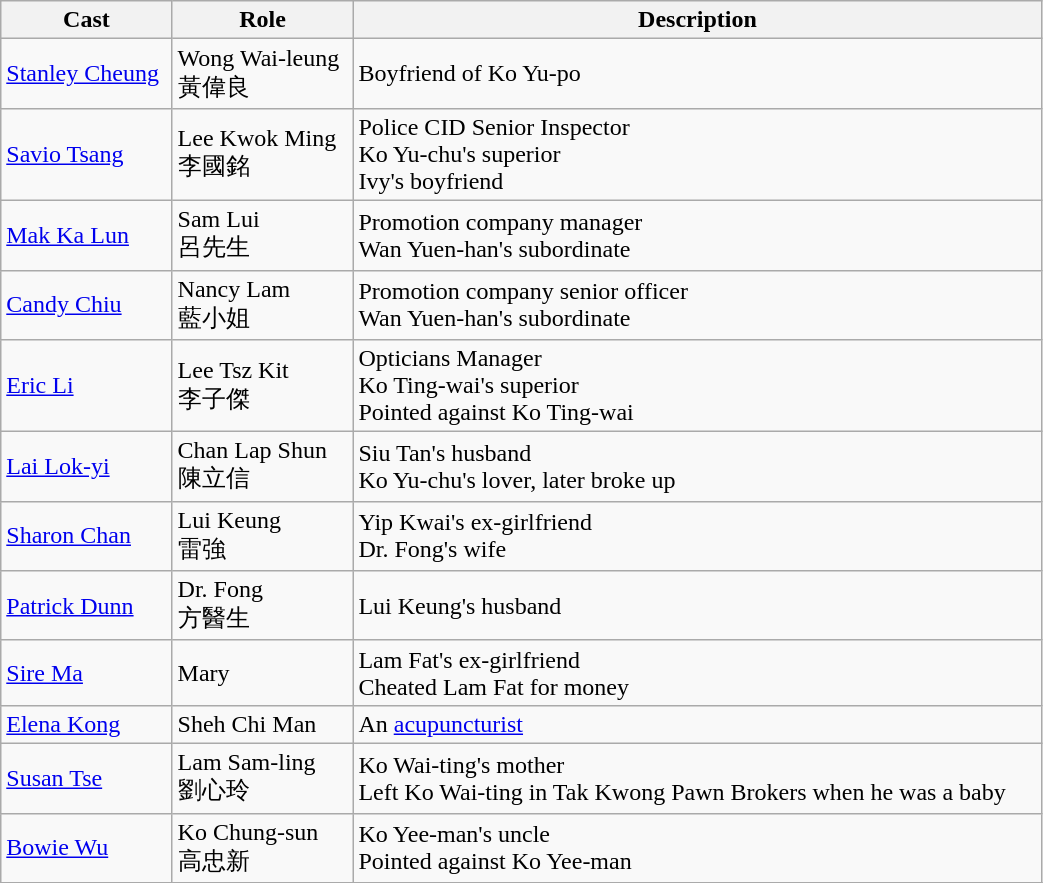<table class="wikitable" width="55%">
<tr>
<th>Cast</th>
<th>Role</th>
<th>Description</th>
</tr>
<tr>
<td><a href='#'>Stanley Cheung</a></td>
<td>Wong Wai-leung<br>黃偉良</td>
<td>Boyfriend of Ko Yu-po</td>
</tr>
<tr>
<td><a href='#'>Savio Tsang</a></td>
<td>Lee Kwok Ming<br>李國銘</td>
<td>Police CID Senior Inspector<br>Ko Yu-chu's superior<br>Ivy's boyfriend</td>
</tr>
<tr>
<td><a href='#'>Mak Ka Lun</a></td>
<td>Sam Lui<br>呂先生</td>
<td>Promotion company manager<br>Wan Yuen-han's subordinate</td>
</tr>
<tr>
<td><a href='#'>Candy Chiu</a></td>
<td>Nancy Lam<br>藍小姐</td>
<td>Promotion company senior officer<br>Wan Yuen-han's subordinate</td>
</tr>
<tr>
<td><a href='#'>Eric Li</a></td>
<td>Lee Tsz Kit<br>李子傑</td>
<td>Opticians Manager<br>Ko Ting-wai's superior<br>Pointed against Ko Ting-wai</td>
</tr>
<tr>
<td><a href='#'>Lai Lok-yi</a></td>
<td>Chan Lap Shun<br>陳立信</td>
<td>Siu Tan's husband<br>Ko Yu-chu's lover, later broke up</td>
</tr>
<tr>
<td><a href='#'>Sharon Chan</a></td>
<td>Lui Keung<br>雷強</td>
<td>Yip Kwai's ex-girlfriend<br>Dr. Fong's wife</td>
</tr>
<tr>
<td><a href='#'>Patrick Dunn</a></td>
<td>Dr. Fong<br>方醫生</td>
<td>Lui Keung's husband</td>
</tr>
<tr>
<td><a href='#'>Sire Ma</a></td>
<td>Mary</td>
<td>Lam Fat's ex-girlfriend<br>Cheated Lam Fat for money</td>
</tr>
<tr>
<td><a href='#'>Elena Kong</a></td>
<td>Sheh Chi Man</td>
<td>An <a href='#'>acupuncturist</a></td>
</tr>
<tr>
<td><a href='#'>Susan Tse</a></td>
<td>Lam Sam-ling<br>劉心玲</td>
<td>Ko Wai-ting's mother<br>Left Ko Wai-ting in Tak Kwong Pawn Brokers when he was a baby</td>
</tr>
<tr>
<td><a href='#'>Bowie Wu</a></td>
<td>Ko Chung-sun<br>高忠新</td>
<td>Ko Yee-man's uncle<br>Pointed against Ko Yee-man</td>
</tr>
<tr>
</tr>
</table>
